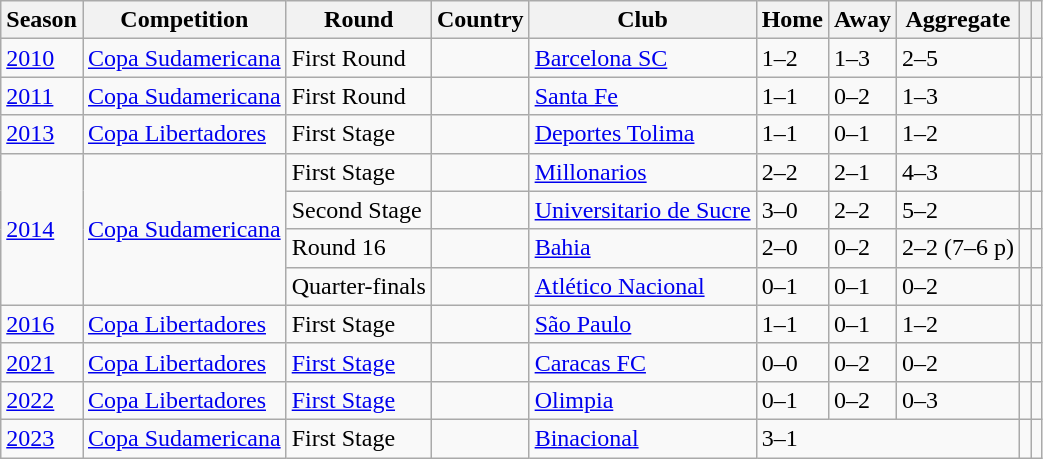<table class="wikitable">
<tr>
<th>Season</th>
<th>Competition</th>
<th>Round</th>
<th>Country</th>
<th>Club</th>
<th>Home</th>
<th>Away</th>
<th>Aggregate</th>
<th></th>
<th></th>
</tr>
<tr>
<td><a href='#'>2010</a></td>
<td><a href='#'>Copa Sudamericana</a></td>
<td>First Round</td>
<td></td>
<td><a href='#'>Barcelona SC</a></td>
<td>1–2</td>
<td>1–3</td>
<td>2–5</td>
<td></td>
<td></td>
</tr>
<tr>
<td><a href='#'>2011</a></td>
<td><a href='#'>Copa Sudamericana</a></td>
<td>First Round</td>
<td></td>
<td><a href='#'>Santa Fe</a></td>
<td>1–1</td>
<td>0–2</td>
<td>1–3</td>
<td></td>
<td></td>
</tr>
<tr>
<td><a href='#'>2013</a></td>
<td><a href='#'>Copa Libertadores</a></td>
<td>First Stage</td>
<td></td>
<td><a href='#'>Deportes Tolima</a></td>
<td>1–1</td>
<td>0–1</td>
<td>1–2</td>
<td></td>
<td></td>
</tr>
<tr>
<td rowspan="4"><a href='#'>2014</a></td>
<td rowspan="4"><a href='#'>Copa Sudamericana</a></td>
<td>First Stage</td>
<td></td>
<td><a href='#'>Millonarios</a></td>
<td>2–2</td>
<td>2–1</td>
<td>4–3</td>
<td></td>
<td></td>
</tr>
<tr>
<td>Second Stage</td>
<td></td>
<td><a href='#'>Universitario de Sucre</a></td>
<td>3–0</td>
<td>2–2</td>
<td>5–2</td>
<td></td>
<td></td>
</tr>
<tr>
<td>Round 16</td>
<td></td>
<td><a href='#'>Bahia</a></td>
<td>2–0</td>
<td>0–2</td>
<td>2–2 (7–6 p)</td>
<td></td>
<td></td>
</tr>
<tr>
<td>Quarter-finals</td>
<td></td>
<td><a href='#'>Atlético Nacional</a></td>
<td>0–1</td>
<td>0–1</td>
<td>0–2</td>
<td></td>
<td></td>
</tr>
<tr>
<td><a href='#'>2016</a></td>
<td><a href='#'>Copa Libertadores</a></td>
<td>First Stage</td>
<td></td>
<td><a href='#'>São Paulo</a></td>
<td>1–1</td>
<td>0–1</td>
<td>1–2</td>
<td></td>
<td></td>
</tr>
<tr>
<td><a href='#'>2021</a></td>
<td><a href='#'>Copa Libertadores</a></td>
<td><a href='#'>First Stage</a></td>
<td></td>
<td><a href='#'>Caracas FC</a></td>
<td>0–0</td>
<td>0–2</td>
<td>0–2</td>
<td></td>
<td></td>
</tr>
<tr>
<td><a href='#'>2022</a></td>
<td><a href='#'>Copa Libertadores</a></td>
<td><a href='#'>First Stage</a></td>
<td></td>
<td><a href='#'>Olimpia</a></td>
<td>0–1</td>
<td>0–2</td>
<td>0–3</td>
<td></td>
<td></td>
</tr>
<tr>
<td><a href='#'>2023</a></td>
<td><a href='#'>Copa Sudamericana</a></td>
<td>First Stage</td>
<td></td>
<td><a href='#'>Binacional</a></td>
<td colspan="3">3–1</td>
<td></td>
<td></td>
</tr>
</table>
